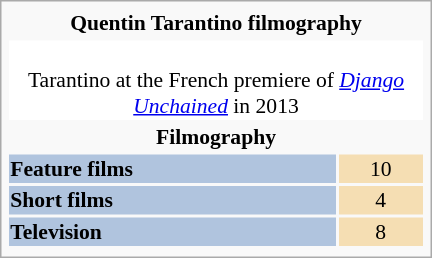<table class="infobox" style="width: 20em; text-align: left; font-size: 90%; vertical-align: middle; background-color: #white;">
<tr>
<th colspan="2" style="text-align:center;">Quentin Tarantino filmography</th>
</tr>
<tr style="background:white;">
<td colspan="3" style="text-align:center;"><br>Tarantino at the French premiere of <em><a href='#'>Django Unchained</a></em> in 2013</td>
</tr>
<tr>
<th colspan="2" style="text-align:center;">Filmography</th>
</tr>
<tr>
<th style="background:#B0C4DE;">Feature films</th>
<td colspan="2" style="background:wheat; text-align:center; width:50px;">10</td>
</tr>
<tr>
<th style="background:#B0C4DE;">Short films</th>
<td colspan="2" style="background:wheat; text-align:center; width:50px;">4</td>
</tr>
<tr>
<th style="background:#B0C4DE;">Television</th>
<td colspan="2" style="background:wheat; text-align:center; width:50px;">8</td>
</tr>
<tr>
</tr>
</table>
